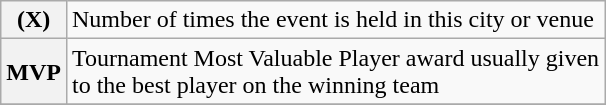<table class="wikitable plainrowheaders">
<tr>
<th align=center>(X)</th>
<td>Number of times the event is held in this city or venue</td>
</tr>
<tr>
<th align=center>MVP</th>
<td>Tournament Most Valuable Player award usually given <br>to the best player on the winning team</td>
</tr>
<tr>
</tr>
</table>
